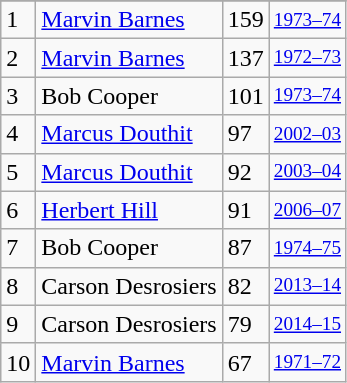<table class="wikitable">
<tr>
</tr>
<tr>
<td>1</td>
<td><a href='#'>Marvin Barnes</a></td>
<td>159</td>
<td style="font-size:80%;"><a href='#'>1973–74</a></td>
</tr>
<tr>
<td>2</td>
<td><a href='#'>Marvin Barnes</a></td>
<td>137</td>
<td style="font-size:80%;"><a href='#'>1972–73</a></td>
</tr>
<tr>
<td>3</td>
<td>Bob Cooper</td>
<td>101</td>
<td style="font-size:80%;"><a href='#'>1973–74</a></td>
</tr>
<tr>
<td>4</td>
<td><a href='#'>Marcus Douthit</a></td>
<td>97</td>
<td style="font-size:80%;"><a href='#'>2002–03</a></td>
</tr>
<tr>
<td>5</td>
<td><a href='#'>Marcus Douthit</a></td>
<td>92</td>
<td style="font-size:80%;"><a href='#'>2003–04</a></td>
</tr>
<tr>
<td>6</td>
<td><a href='#'>Herbert Hill</a></td>
<td>91</td>
<td style="font-size:80%;"><a href='#'>2006–07</a></td>
</tr>
<tr>
<td>7</td>
<td>Bob Cooper</td>
<td>87</td>
<td style="font-size:80%;"><a href='#'>1974–75</a></td>
</tr>
<tr>
<td>8</td>
<td>Carson Desrosiers</td>
<td>82</td>
<td style="font-size:80%;"><a href='#'>2013–14</a></td>
</tr>
<tr>
<td>9</td>
<td>Carson Desrosiers</td>
<td>79</td>
<td style="font-size:80%;"><a href='#'>2014–15</a></td>
</tr>
<tr>
<td>10</td>
<td><a href='#'>Marvin Barnes</a></td>
<td>67</td>
<td style="font-size:80%;"><a href='#'>1971–72</a></td>
</tr>
</table>
